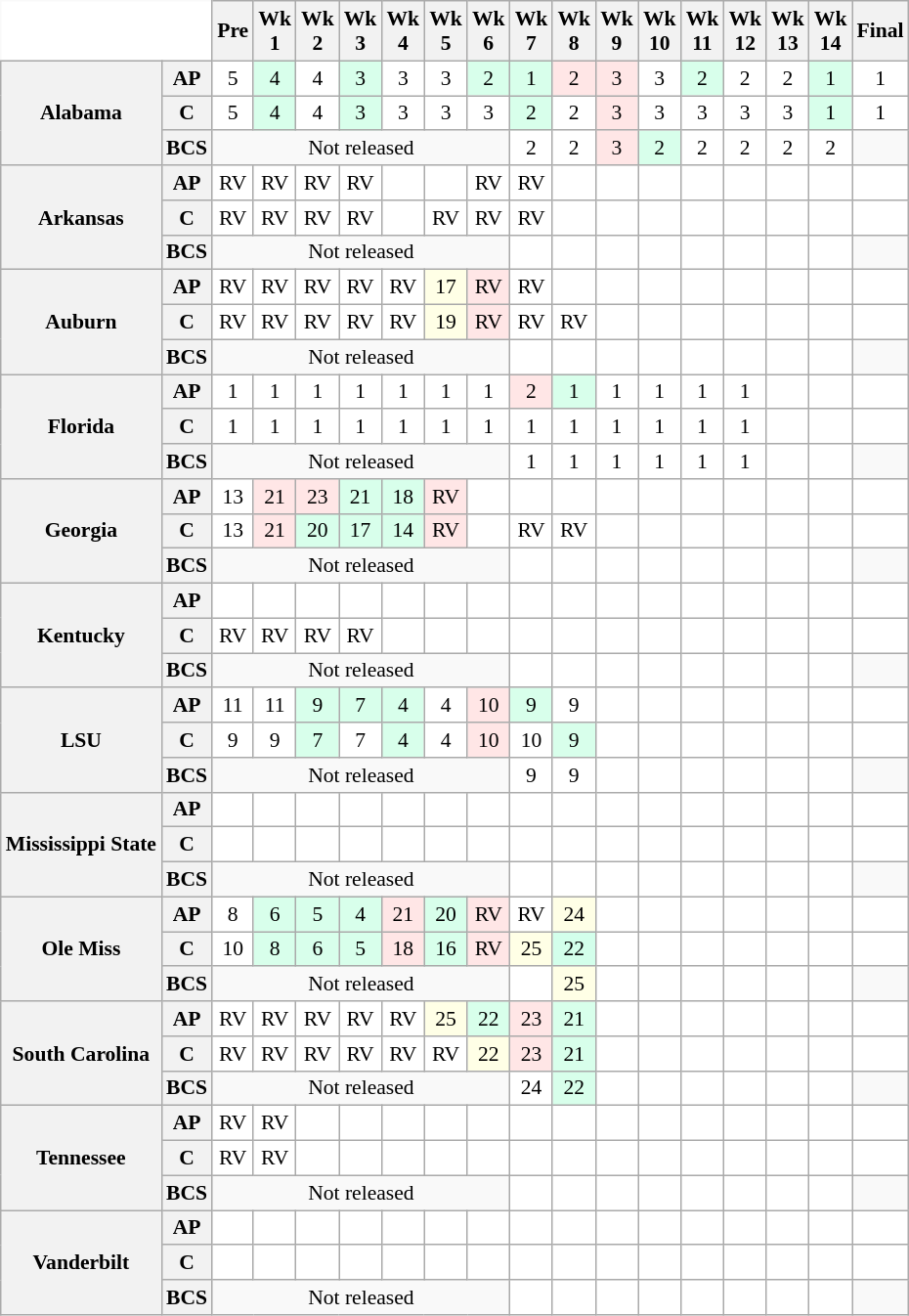<table class="wikitable" style="white-space:nowrap;font-size:90%;">
<tr>
<th colspan=2 style="background:white; border-top-style:hidden; border-left-style:hidden;"> </th>
<th>Pre</th>
<th>Wk<br>1</th>
<th>Wk<br>2</th>
<th>Wk<br>3</th>
<th>Wk<br>4</th>
<th>Wk<br>5</th>
<th>Wk<br>6</th>
<th>Wk<br>7</th>
<th>Wk<br>8</th>
<th>Wk<br>9</th>
<th>Wk<br>10</th>
<th>Wk<br>11</th>
<th>Wk<br>12</th>
<th>Wk<br>13</th>
<th>Wk<br>14</th>
<th>Final</th>
</tr>
<tr style="text-align:center;">
<th rowspan=3>Alabama</th>
<th>AP</th>
<td style="background:#FFF;">5</td>
<td style="background:#D8FFEB;">4</td>
<td style="background:#FFF;">4</td>
<td style="background:#D8FFEB;">3</td>
<td style="background:#FFF;">3</td>
<td style="background:#FFF;">3</td>
<td style="background:#D8FFEB;">2</td>
<td style="background:#D8FFEB;">1</td>
<td style="background:#FFE6E6;">2</td>
<td style="background:#FFE6E6;">3</td>
<td style="background:#FFF;">3</td>
<td style="background:#D8FFEB;">2</td>
<td style="background:#FFF;">2</td>
<td style="background:#FFF;">2</td>
<td style="background:#D8FFEB;">1</td>
<td style="background:#FFF;">1</td>
</tr>
<tr style="text-align:center;">
<th>C</th>
<td style="background:#FFF;">5</td>
<td style="background:#D8FFEB;">4</td>
<td style="background:#FFF;">4</td>
<td style="background:#D8FFEB;">3</td>
<td style="background:#FFF;">3</td>
<td style="background:#FFF;">3</td>
<td style="background:#FFF;">3</td>
<td style="background:#D8FFEB;">2</td>
<td style="background:#FFF;">2</td>
<td style="background:#FFE6E6;">3</td>
<td style="background:#FFF;">3</td>
<td style="background:#FFF;">3</td>
<td style="background:#FFF;">3</td>
<td style="background:#FFF;">3</td>
<td style="background:#D8FFEB;">1</td>
<td style="background:#FFF;">1</td>
</tr>
<tr style="text-align:center;">
<th>BCS</th>
<td colspan=7 align=center>Not released</td>
<td style="background:#FFF;">2</td>
<td style="background:#FFF;">2</td>
<td style="background:#FFE6E6;">3</td>
<td style="background:#D8FFEB;">2</td>
<td style="background:#FFF;">2</td>
<td style="background:#FFF;">2</td>
<td style="background:#FFF;">2</td>
<td style="background:#FFF;">2</td>
</tr>
<tr style="text-align:center;">
<th rowspan=3>Arkansas</th>
<th>AP</th>
<td style="background:#FFF;">RV</td>
<td style="background:#FFF;">RV</td>
<td style="background:#FFF;">RV</td>
<td style="background:#FFF;">RV</td>
<td style="background:#FFF;"></td>
<td style="background:#FFF;"></td>
<td style="background:#FFF;">RV</td>
<td style="background:#FFF;">RV</td>
<td style="background:#FFF;"></td>
<td style="background:#FFF;"></td>
<td style="background:#FFF;"></td>
<td style="background:#FFF;"></td>
<td style="background:#FFF;"></td>
<td style="background:#FFF;"></td>
<td style="background:#FFF;"></td>
<td style="background:#FFF;"></td>
</tr>
<tr style="text-align:center;">
<th>C</th>
<td style="background:#FFF;">RV</td>
<td style="background:#FFF;">RV</td>
<td style="background:#FFF;">RV</td>
<td style="background:#FFF;">RV</td>
<td style="background:#FFF;"></td>
<td style="background:#FFF;">RV</td>
<td style="background:#FFF;">RV</td>
<td style="background:#FFF;">RV</td>
<td style="background:#FFF;"></td>
<td style="background:#FFF;"></td>
<td style="background:#FFF;"></td>
<td style="background:#FFF;"></td>
<td style="background:#FFF;"></td>
<td style="background:#FFF;"></td>
<td style="background:#FFF;"></td>
<td style="background:#FFF;"></td>
</tr>
<tr style="text-align:center;">
<th>BCS</th>
<td colspan=7 align=center>Not released</td>
<td style="background:#FFF;"></td>
<td style="background:#FFF;"></td>
<td style="background:#FFF;"></td>
<td style="background:#FFF;"></td>
<td style="background:#FFF;"></td>
<td style="background:#FFF;"></td>
<td style="background:#FFF;"></td>
<td style="background:#FFF;"></td>
</tr>
<tr style="text-align:center;">
<th rowspan=3>Auburn</th>
<th>AP</th>
<td style="background:#FFF;">RV</td>
<td style="background:#FFF;">RV</td>
<td style="background:#FFF;">RV</td>
<td style="background:#FFF;">RV</td>
<td style="background:#FFF;">RV</td>
<td style="background:#FFFFE6;">17</td>
<td style="background:#FFE6E6;">RV</td>
<td style="background:#FFF;">RV</td>
<td style="background:#FFF;"></td>
<td style="background:#FFF;"></td>
<td style="background:#FFF;"></td>
<td style="background:#FFF;"></td>
<td style="background:#FFF;"></td>
<td style="background:#FFF;"></td>
<td style="background:#FFF;"></td>
<td style="background:#FFF;"></td>
</tr>
<tr style="text-align:center;">
<th>C</th>
<td style="background:#FFF;">RV</td>
<td style="background:#FFF;">RV</td>
<td style="background:#FFF;">RV</td>
<td style="background:#FFF;">RV</td>
<td style="background:#FFF;">RV</td>
<td style="background:#FFFFE6;">19</td>
<td style="background:#FFE6E6;">RV</td>
<td style="background:#FFF;">RV</td>
<td style="background:#FFF;">RV</td>
<td style="background:#FFF;"></td>
<td style="background:#FFF;"></td>
<td style="background:#FFF;"></td>
<td style="background:#FFF;"></td>
<td style="background:#FFF;"></td>
<td style="background:#FFF;"></td>
<td style="background:#FFF;"></td>
</tr>
<tr style="text-align:center;">
<th>BCS</th>
<td colspan=7 align=center>Not released</td>
<td style="background:#FFF;"></td>
<td style="background:#FFF;"></td>
<td style="background:#FFF;"></td>
<td style="background:#FFF;"></td>
<td style="background:#FFF;"></td>
<td style="background:#FFF;"></td>
<td style="background:#FFF;"></td>
<td style="background:#FFF;"></td>
</tr>
<tr style="text-align:center;">
<th rowspan=3>Florida</th>
<th>AP</th>
<td style="background:#FFF;">1</td>
<td style="background:#FFF;">1</td>
<td style="background:#FFF;">1</td>
<td style="background:#FFF;">1</td>
<td style="background:#FFF;">1</td>
<td style="background:#FFF;">1</td>
<td style="background:#FFF;">1</td>
<td style="background:#FFE6E6;">2</td>
<td style="background:#D8FFEB;">1</td>
<td style="background:#FFF;">1</td>
<td style="background:#FFF;">1</td>
<td style="background:#FFF;">1</td>
<td style="background:#FFF;">1</td>
<td style="background:#FFF;"></td>
<td style="background:#FFF;"></td>
<td style="background:#FFF;"></td>
</tr>
<tr style="text-align:center;">
<th>C</th>
<td style="background:#FFF;">1</td>
<td style="background:#FFF;">1</td>
<td style="background:#FFF;">1</td>
<td style="background:#FFF;">1</td>
<td style="background:#FFF;">1</td>
<td style="background:#FFF;">1</td>
<td style="background:#FFF;">1</td>
<td style="background:#FFF;">1</td>
<td style="background:#FFF;">1</td>
<td style="background:#FFF;">1</td>
<td style="background:#FFF;">1</td>
<td style="background:#FFF;">1</td>
<td style="background:#FFF;">1</td>
<td style="background:#FFF;"></td>
<td style="background:#FFF;"></td>
<td style="background:#FFF;"></td>
</tr>
<tr style="text-align:center;">
<th>BCS</th>
<td colspan=7 align=center>Not released</td>
<td style="background:#FFF;">1</td>
<td style="background:#FFF;">1</td>
<td style="background:#FFF;">1</td>
<td style="background:#FFF;">1</td>
<td style="background:#FFF;">1</td>
<td style="background:#FFF;">1</td>
<td style="background:#FFF;"></td>
<td style="background:#FFF;"></td>
</tr>
<tr style="text-align:center;">
<th rowspan=3>Georgia</th>
<th>AP</th>
<td style="background:#FFF;">13</td>
<td style="background:#FFE6E6;">21</td>
<td style="background:#FFE6E6;">23</td>
<td style="background:#D8FFEB;">21</td>
<td style="background:#D8FFEB;">18</td>
<td style="background:#FFE6E6;">RV</td>
<td style="background:#FFF;"></td>
<td style="background:#FFF;"></td>
<td style="background:#FFF;"></td>
<td style="background:#FFF;"></td>
<td style="background:#FFF;"></td>
<td style="background:#FFF;"></td>
<td style="background:#FFF;"></td>
<td style="background:#FFF;"></td>
<td style="background:#FFF;"></td>
<td style="background:#FFF;"></td>
</tr>
<tr style="text-align:center;">
<th>C</th>
<td style="background:#FFF;">13</td>
<td style="background:#FFE6E6;">21</td>
<td style="background:#D8FFEB;">20</td>
<td style="background:#D8FFEB;">17</td>
<td style="background:#D8FFEB;">14</td>
<td style="background:#FFE6E6;">RV</td>
<td style="background:#FFF;"></td>
<td style="background:#FFF;">RV</td>
<td style="background:#FFF;">RV</td>
<td style="background:#FFF;"></td>
<td style="background:#FFF;"></td>
<td style="background:#FFF;"></td>
<td style="background:#FFF;"></td>
<td style="background:#FFF;"></td>
<td style="background:#FFF;"></td>
<td style="background:#FFF;"></td>
</tr>
<tr style="text-align:center;">
<th>BCS</th>
<td colspan=7 align=center>Not released</td>
<td style="background:#FFF;"></td>
<td style="background:#FFF;"></td>
<td style="background:#FFF;"></td>
<td style="background:#FFF;"></td>
<td style="background:#FFF;"></td>
<td style="background:#FFF;"></td>
<td style="background:#FFF;"></td>
<td style="background:#FFF;"></td>
</tr>
<tr style="text-align:center;">
<th rowspan=3>Kentucky</th>
<th>AP</th>
<td style="background:#FFF;"></td>
<td style="background:#FFF;"></td>
<td style="background:#FFF;"></td>
<td style="background:#FFF;"></td>
<td style="background:#FFF;"></td>
<td style="background:#FFF;"></td>
<td style="background:#FFF;"></td>
<td style="background:#FFF;"></td>
<td style="background:#FFF;"></td>
<td style="background:#FFF;"></td>
<td style="background:#FFF;"></td>
<td style="background:#FFF;"></td>
<td style="background:#FFF;"></td>
<td style="background:#FFF;"></td>
<td style="background:#FFF;"></td>
<td style="background:#FFF;"></td>
</tr>
<tr style="text-align:center;">
<th>C</th>
<td style="background:#FFF;">RV</td>
<td style="background:#FFF;">RV</td>
<td style="background:#FFF;">RV</td>
<td style="background:#FFF;">RV</td>
<td style="background:#FFF;"></td>
<td style="background:#FFF;"></td>
<td style="background:#FFF;"></td>
<td style="background:#FFF;"></td>
<td style="background:#FFF;"></td>
<td style="background:#FFF;"></td>
<td style="background:#FFF;"></td>
<td style="background:#FFF;"></td>
<td style="background:#FFF;"></td>
<td style="background:#FFF;"></td>
<td style="background:#FFF;"></td>
<td style="background:#FFF;"></td>
</tr>
<tr style="text-align:center;">
<th>BCS</th>
<td colspan=7 align=center>Not released</td>
<td style="background:#FFF;"></td>
<td style="background:#FFF;"></td>
<td style="background:#FFF;"></td>
<td style="background:#FFF;"></td>
<td style="background:#FFF;"></td>
<td style="background:#FFF;"></td>
<td style="background:#FFF;"></td>
<td style="background:#FFF;"></td>
</tr>
<tr style="text-align:center;">
<th rowspan=3>LSU</th>
<th>AP</th>
<td style="background:#FFF;">11</td>
<td style="background:#FFF;">11</td>
<td style="background:#D8FFEB;">9</td>
<td style="background:#D8FFEB;">7</td>
<td style="background:#D8FFEB;">4</td>
<td style="background:#FFF;">4</td>
<td style="background:#FFE6E6;">10</td>
<td style="background:#D8FFEB;">9</td>
<td style="background:#FFF;">9</td>
<td style="background:#FFF;"></td>
<td style="background:#FFF;"></td>
<td style="background:#FFF;"></td>
<td style="background:#FFF;"></td>
<td style="background:#FFF;"></td>
<td style="background:#FFF;"></td>
<td style="background:#FFF;"></td>
</tr>
<tr style="text-align:center;">
<th>C</th>
<td style="background:#FFF;">9</td>
<td style="background:#FFF;">9</td>
<td style="background:#D8FFEB;">7</td>
<td style="background:#FFF;">7</td>
<td style="background:#D8FFEB;">4</td>
<td style="background:#FFF;">4</td>
<td style="background:#FFE6E6;">10</td>
<td style="background:#FFF;">10</td>
<td style="background:#D8FFEB;">9</td>
<td style="background:#FFF;"></td>
<td style="background:#FFF;"></td>
<td style="background:#FFF;"></td>
<td style="background:#FFF;"></td>
<td style="background:#FFF;"></td>
<td style="background:#FFF;"></td>
<td style="background:#FFF;"></td>
</tr>
<tr style="text-align:center;">
<th>BCS</th>
<td colspan=7 align=center>Not released</td>
<td style="background:#FFF;">9</td>
<td style="background:#FFF;">9</td>
<td style="background:#FFF;"></td>
<td style="background:#FFF;"></td>
<td style="background:#FFF;"></td>
<td style="background:#FFF;"></td>
<td style="background:#FFF;"></td>
<td style="background:#FFF;"></td>
</tr>
<tr style="text-align:center;">
<th rowspan=3>Mississippi State</th>
<th>AP</th>
<td style="background:#FFF;"></td>
<td style="background:#FFF;"></td>
<td style="background:#FFF;"></td>
<td style="background:#FFF;"></td>
<td style="background:#FFF;"></td>
<td style="background:#FFF;"></td>
<td style="background:#FFF;"></td>
<td style="background:#FFF;"></td>
<td style="background:#FFF;"></td>
<td style="background:#FFF;"></td>
<td style="background:#FFF;"></td>
<td style="background:#FFF;"></td>
<td style="background:#FFF;"></td>
<td style="background:#FFF;"></td>
<td style="background:#FFF;"></td>
<td style="background:#FFF;"></td>
</tr>
<tr style="text-align:center;">
<th>C</th>
<td style="background:#FFF;"></td>
<td style="background:#FFF;"></td>
<td style="background:#FFF;"></td>
<td style="background:#FFF;"></td>
<td style="background:#FFF;"></td>
<td style="background:#FFF;"></td>
<td style="background:#FFF;"></td>
<td style="background:#FFF;"></td>
<td style="background:#FFF;"></td>
<td style="background:#FFF;"></td>
<td style="background:#FFF;"></td>
<td style="background:#FFF;"></td>
<td style="background:#FFF;"></td>
<td style="background:#FFF;"></td>
<td style="background:#FFF;"></td>
<td style="background:#FFF;"></td>
</tr>
<tr style="text-align:center;">
<th>BCS</th>
<td colspan=7 align=center>Not released</td>
<td style="background:#FFF;"></td>
<td style="background:#FFF;"></td>
<td style="background:#FFF;"></td>
<td style="background:#FFF;"></td>
<td style="background:#FFF;"></td>
<td style="background:#FFF;"></td>
<td style="background:#FFF;"></td>
<td style="background:#FFF;"></td>
</tr>
<tr style="text-align:center;">
<th rowspan=3>Ole Miss</th>
<th>AP</th>
<td style="background:#FFF;">8</td>
<td style="background:#D8FFEB;">6</td>
<td style="background:#D8FFEB;">5</td>
<td style="background:#D8FFEB;">4</td>
<td style="background:#FFE6E6;">21</td>
<td style="background:#D8FFEB;">20</td>
<td style="background:#FFE6E6;">RV</td>
<td style="background:#FFF;">RV</td>
<td style="background:#FFFFE6;">24</td>
<td style="background:#FFF;"></td>
<td style="background:#FFF;"></td>
<td style="background:#FFF;"></td>
<td style="background:#FFF;"></td>
<td style="background:#FFF;"></td>
<td style="background:#FFF;"></td>
<td style="background:#FFF;"></td>
</tr>
<tr style="text-align:center;">
<th>C</th>
<td style="background:#FFF;">10</td>
<td style="background:#D8FFEB;">8</td>
<td style="background:#D8FFEB;">6</td>
<td style="background:#D8FFEB;">5</td>
<td style="background:#FFE6E6;">18</td>
<td style="background:#D8FFEB;">16</td>
<td style="background:#FFE6E6;">RV</td>
<td style="background:#FFFFE6;">25</td>
<td style="background:#D3FFEB;">22</td>
<td style="background:#FFF;"></td>
<td style="background:#FFF;"></td>
<td style="background:#FFF;"></td>
<td style="background:#FFF;"></td>
<td style="background:#FFF;"></td>
<td style="background:#FFF;"></td>
<td style="background:#FFF;"></td>
</tr>
<tr style="text-align:center;">
<th>BCS</th>
<td colspan=7 align=center>Not released</td>
<td style="background:#FFF;"></td>
<td style="background:#FFFFE6;">25</td>
<td style="background:#FFF;"></td>
<td style="background:#FFF;"></td>
<td style="background:#FFF;"></td>
<td style="background:#FFF;"></td>
<td style="background:#FFF;"></td>
<td style="background:#FFF;"></td>
</tr>
<tr style="text-align:center;">
<th rowspan=3>South Carolina</th>
<th>AP</th>
<td style="background:#FFF;">RV</td>
<td style="background:#FFF;">RV</td>
<td style="background:#FFF;">RV</td>
<td style="background:#FFF;">RV</td>
<td style="background:#FFF;">RV</td>
<td style="background:#FFFFE6;">25</td>
<td style="background:#D8FFEB;">22</td>
<td style="background:#FFE6E6;">23</td>
<td style="background:#D8FFEB;">21</td>
<td style="background:#FFF;"></td>
<td style="background:#FFF;"></td>
<td style="background:#FFF;"></td>
<td style="background:#FFF;"></td>
<td style="background:#FFF;"></td>
<td style="background:#FFF;"></td>
<td style="background:#FFF;"></td>
</tr>
<tr style="text-align:center;">
<th>C</th>
<td style="background:#FFF;">RV</td>
<td style="background:#FFF;">RV</td>
<td style="background:#FFF;">RV</td>
<td style="background:#FFF;">RV</td>
<td style="background:#FFF;">RV</td>
<td style="background:#FFF;">RV</td>
<td style="background:#FFFFE6;">22</td>
<td style="background:#FFE6E6;">23</td>
<td style="background:#D8FFEB;">21</td>
<td style="background:#FFF;"></td>
<td style="background:#FFF;"></td>
<td style="background:#FFF;"></td>
<td style="background:#FFF;"></td>
<td style="background:#FFF;"></td>
<td style="background:#FFF;"></td>
<td style="background:#FFF;"></td>
</tr>
<tr style="text-align:center;">
<th>BCS</th>
<td colspan=7 align=center>Not released</td>
<td style="background:#FFF;">24</td>
<td style="background:#D8FFEB;">22</td>
<td style="background:#FFF;"></td>
<td style="background:#FFF;"></td>
<td style="background:#FFF;"></td>
<td style="background:#FFF;"></td>
<td style="background:#FFF;"></td>
<td style="background:#FFF;"></td>
</tr>
<tr style="text-align:center;">
<th rowspan=3>Tennessee</th>
<th>AP</th>
<td style="background:#FFF;">RV</td>
<td style="background:#FFF;">RV</td>
<td style="background:#FFF;"></td>
<td style="background:#FFF;"></td>
<td style="background:#FFF;"></td>
<td style="background:#FFF;"></td>
<td style="background:#FFF;"></td>
<td style="background:#FFF;"></td>
<td style="background:#FFF;"></td>
<td style="background:#FFF;"></td>
<td style="background:#FFF;"></td>
<td style="background:#FFF;"></td>
<td style="background:#FFF;"></td>
<td style="background:#FFF;"></td>
<td style="background:#FFF;"></td>
<td style="background:#FFF;"></td>
</tr>
<tr style="text-align:center;">
<th>C</th>
<td style="background:#FFF;">RV</td>
<td style="background:#FFF;">RV</td>
<td style="background:#FFF;"></td>
<td style="background:#FFF;"></td>
<td style="background:#FFF;"></td>
<td style="background:#FFF;"></td>
<td style="background:#FFF;"></td>
<td style="background:#FFF;"></td>
<td style="background:#FFF;"></td>
<td style="background:#FFF;"></td>
<td style="background:#FFF;"></td>
<td style="background:#FFF;"></td>
<td style="background:#FFF;"></td>
<td style="background:#FFF;"></td>
<td style="background:#FFF;"></td>
<td style="background:#FFF;"></td>
</tr>
<tr style="text-align:center;">
<th>BCS</th>
<td colspan=7 align=center>Not released</td>
<td style="background:#FFF;"></td>
<td style="background:#FFF;"></td>
<td style="background:#FFF;"></td>
<td style="background:#FFF;"></td>
<td style="background:#FFF;"></td>
<td style="background:#FFF;"></td>
<td style="background:#FFF;"></td>
<td style="background:#FFF;"></td>
</tr>
<tr style="text-align:center;">
<th rowspan=3>Vanderbilt</th>
<th>AP</th>
<td style="background:#FFF;"></td>
<td style="background:#FFF;"></td>
<td style="background:#FFF;"></td>
<td style="background:#FFF;"></td>
<td style="background:#FFF;"></td>
<td style="background:#FFF;"></td>
<td style="background:#FFF;"></td>
<td style="background:#FFF;"></td>
<td style="background:#FFF;"></td>
<td style="background:#FFF;"></td>
<td style="background:#FFF;"></td>
<td style="background:#FFF;"></td>
<td style="background:#FFF;"></td>
<td style="background:#FFF;"></td>
<td style="background:#FFF;"></td>
<td style="background:#FFF;"></td>
</tr>
<tr style="text-align:center;">
<th>C</th>
<td style="background:#FFF;"></td>
<td style="background:#FFF;"></td>
<td style="background:#FFF;"></td>
<td style="background:#FFF;"></td>
<td style="background:#FFF;"></td>
<td style="background:#FFF;"></td>
<td style="background:#FFF;"></td>
<td style="background:#FFF;"></td>
<td style="background:#FFF;"></td>
<td style="background:#FFF;"></td>
<td style="background:#FFF;"></td>
<td style="background:#FFF;"></td>
<td style="background:#FFF;"></td>
<td style="background:#FFF;"></td>
<td style="background:#FFF;"></td>
<td style="background:#FFF;"></td>
</tr>
<tr style="text-align:center;">
<th>BCS</th>
<td colspan=7 align=center>Not released</td>
<td style="background:#FFF;"></td>
<td style="background:#FFF;"></td>
<td style="background:#FFF;"></td>
<td style="background:#FFF;"></td>
<td style="background:#FFF;"></td>
<td style="background:#FFF;"></td>
<td style="background:#FFF;"></td>
<td style="background:#FFF;"></td>
</tr>
</table>
